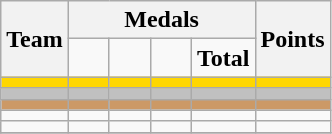<table class="wikitable" style="text-align:center;">
<tr>
<th rowspan=2>Team</th>
<th colspan=4>Medals</th>
<th rowspan=2>Points</th>
</tr>
<tr>
<td width=20px></td>
<td width=20px></td>
<td width=20px></td>
<td><strong>Total</strong></td>
</tr>
<tr bgcolor=gold>
<td align=left></td>
<td></td>
<td></td>
<td></td>
<td></td>
<td></td>
</tr>
<tr bgcolor=silver>
<td align=left></td>
<td></td>
<td></td>
<td></td>
<td></td>
<td></td>
</tr>
<tr bgcolor="CC9966">
<td align=left></td>
<td></td>
<td></td>
<td></td>
<td></td>
<td></td>
</tr>
<tr>
<td align=left></td>
<td></td>
<td></td>
<td></td>
<td></td>
<td></td>
</tr>
<tr>
<td align=left></td>
<td></td>
<td></td>
<td></td>
<td></td>
<td></td>
</tr>
<tr>
</tr>
</table>
